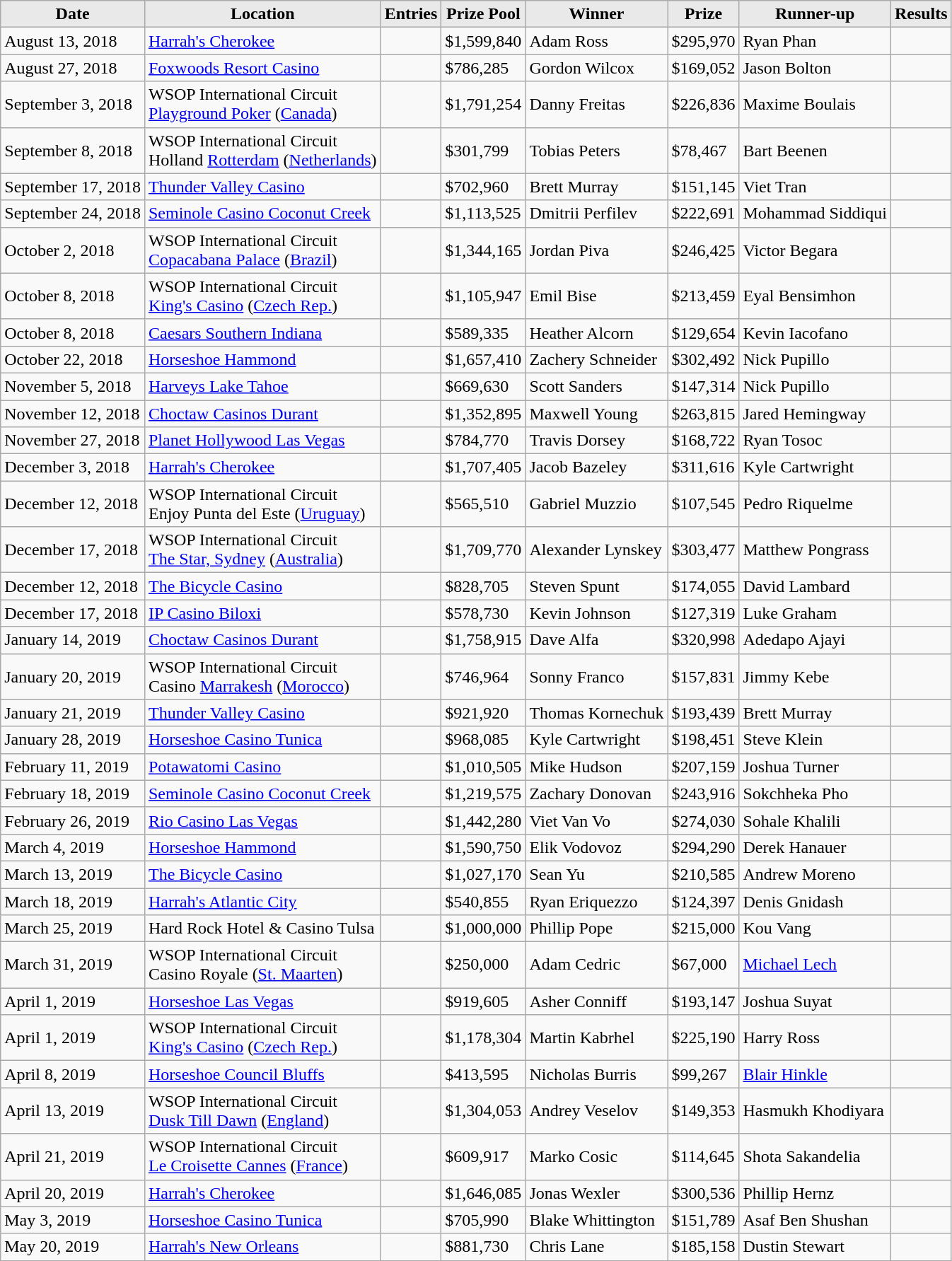<table class="wikitable">
<tr>
<th style="background: #E9E9E9;">Date</th>
<th style="background: #E9E9E9;">Location</th>
<th style="background: #E9E9E9;">Entries</th>
<th style="background: #E9E9E9;">Prize Pool</th>
<th style="background: #E9E9E9;">Winner</th>
<th style="background: #E9E9E9;">Prize</th>
<th style="background: #E9E9E9;">Runner-up</th>
<th style="background: #E9E9E9;">Results</th>
</tr>
<tr>
<td>August 13, 2018</td>
<td><a href='#'>Harrah's Cherokee</a></td>
<td></td>
<td>$1,599,840</td>
<td> Adam Ross</td>
<td>$295,970</td>
<td> Ryan Phan</td>
<td></td>
</tr>
<tr>
<td>August 27, 2018</td>
<td><a href='#'>Foxwoods Resort Casino</a></td>
<td></td>
<td>$786,285</td>
<td> Gordon Wilcox</td>
<td>$169,052</td>
<td> Jason Bolton</td>
<td></td>
</tr>
<tr>
<td>September 3, 2018</td>
<td>WSOP International Circuit<br><a href='#'>Playground Poker</a> (<a href='#'>Canada</a>)</td>
<td></td>
<td>$1,791,254</td>
<td> Danny Freitas</td>
<td>$226,836</td>
<td> Maxime Boulais</td>
<td></td>
</tr>
<tr>
<td>September 8, 2018</td>
<td>WSOP International Circuit<br>Holland <a href='#'>Rotterdam</a> (<a href='#'>Netherlands</a>)</td>
<td></td>
<td>$301,799</td>
<td> Tobias Peters</td>
<td>$78,467</td>
<td> Bart Beenen</td>
<td></td>
</tr>
<tr>
<td>September 17, 2018</td>
<td><a href='#'>Thunder Valley Casino</a></td>
<td></td>
<td>$702,960</td>
<td> Brett Murray</td>
<td>$151,145</td>
<td> Viet Tran</td>
<td></td>
</tr>
<tr>
<td>September 24, 2018</td>
<td><a href='#'>Seminole Casino Coconut Creek</a></td>
<td></td>
<td>$1,113,525</td>
<td> Dmitrii Perfilev</td>
<td>$222,691</td>
<td> Mohammad Siddiqui</td>
<td></td>
</tr>
<tr>
<td>October 2, 2018</td>
<td>WSOP International Circuit<br><a href='#'>Copacabana Palace</a> (<a href='#'>Brazil</a>)</td>
<td></td>
<td>$1,344,165</td>
<td> Jordan Piva</td>
<td>$246,425</td>
<td> Victor Begara</td>
<td></td>
</tr>
<tr>
<td>October 8, 2018</td>
<td>WSOP International Circuit<br><a href='#'>King's Casino</a> (<a href='#'>Czech Rep.</a>)</td>
<td></td>
<td>$1,105,947</td>
<td> Emil Bise</td>
<td>$213,459</td>
<td> Eyal Bensimhon</td>
<td></td>
</tr>
<tr>
<td>October 8, 2018</td>
<td><a href='#'>Caesars Southern Indiana</a></td>
<td></td>
<td>$589,335</td>
<td> Heather Alcorn</td>
<td>$129,654</td>
<td> Kevin Iacofano</td>
<td></td>
</tr>
<tr>
<td>October 22, 2018</td>
<td><a href='#'>Horseshoe Hammond</a></td>
<td></td>
<td>$1,657,410</td>
<td> Zachery Schneider</td>
<td>$302,492</td>
<td> Nick Pupillo</td>
<td></td>
</tr>
<tr>
<td>November 5, 2018</td>
<td><a href='#'>Harveys Lake Tahoe</a></td>
<td></td>
<td>$669,630</td>
<td> Scott Sanders</td>
<td>$147,314</td>
<td> Nick Pupillo</td>
<td></td>
</tr>
<tr>
<td>November 12, 2018</td>
<td><a href='#'>Choctaw Casinos Durant</a></td>
<td></td>
<td>$1,352,895</td>
<td> Maxwell Young</td>
<td>$263,815</td>
<td> Jared Hemingway</td>
<td></td>
</tr>
<tr>
<td>November 27, 2018</td>
<td><a href='#'>Planet Hollywood Las Vegas</a></td>
<td></td>
<td>$784,770</td>
<td> Travis Dorsey</td>
<td>$168,722</td>
<td> Ryan Tosoc</td>
<td></td>
</tr>
<tr>
<td>December 3, 2018</td>
<td><a href='#'>Harrah's Cherokee</a></td>
<td></td>
<td>$1,707,405</td>
<td> Jacob Bazeley</td>
<td>$311,616</td>
<td> Kyle Cartwright</td>
<td></td>
</tr>
<tr>
<td>December 12, 2018</td>
<td>WSOP International Circuit<br>Enjoy Punta del Este (<a href='#'>Uruguay</a>)</td>
<td></td>
<td>$565,510</td>
<td> Gabriel Muzzio</td>
<td>$107,545</td>
<td> Pedro Riquelme</td>
<td></td>
</tr>
<tr>
<td>December 17, 2018</td>
<td>WSOP International Circuit<br><a href='#'>The Star, Sydney</a> (<a href='#'>Australia</a>)</td>
<td></td>
<td>$1,709,770</td>
<td> Alexander Lynskey</td>
<td>$303,477</td>
<td> Matthew Pongrass</td>
<td></td>
</tr>
<tr>
<td>December 12, 2018</td>
<td><a href='#'>The Bicycle Casino</a></td>
<td></td>
<td>$828,705</td>
<td> Steven Spunt</td>
<td>$174,055</td>
<td> David Lambard</td>
<td></td>
</tr>
<tr>
<td>December 17, 2018</td>
<td><a href='#'>IP Casino Biloxi</a></td>
<td></td>
<td>$578,730</td>
<td> Kevin Johnson</td>
<td>$127,319</td>
<td> Luke Graham</td>
<td></td>
</tr>
<tr>
<td>January 14, 2019</td>
<td><a href='#'>Choctaw Casinos Durant</a></td>
<td></td>
<td>$1,758,915</td>
<td> Dave Alfa</td>
<td>$320,998</td>
<td> Adedapo Ajayi</td>
<td></td>
</tr>
<tr>
<td>January 20, 2019</td>
<td>WSOP International Circuit<br>Casino <a href='#'>Marrakesh</a> (<a href='#'>Morocco</a>)</td>
<td></td>
<td>$746,964</td>
<td> Sonny Franco</td>
<td>$157,831</td>
<td> Jimmy Kebe</td>
<td></td>
</tr>
<tr>
<td>January 21, 2019</td>
<td><a href='#'>Thunder Valley Casino</a></td>
<td></td>
<td>$921,920</td>
<td> Thomas Kornechuk</td>
<td>$193,439</td>
<td> Brett Murray</td>
<td></td>
</tr>
<tr>
<td>January 28, 2019</td>
<td><a href='#'>Horseshoe Casino Tunica</a></td>
<td></td>
<td>$968,085</td>
<td> Kyle Cartwright</td>
<td>$198,451</td>
<td> Steve Klein</td>
<td></td>
</tr>
<tr>
<td>February 11, 2019</td>
<td><a href='#'>Potawatomi Casino</a></td>
<td></td>
<td>$1,010,505</td>
<td> Mike Hudson</td>
<td>$207,159</td>
<td> Joshua Turner</td>
<td></td>
</tr>
<tr>
<td>February 18, 2019</td>
<td><a href='#'>Seminole Casino Coconut Creek</a></td>
<td></td>
<td>$1,219,575</td>
<td> Zachary Donovan</td>
<td>$243,916</td>
<td> Sokchheka Pho</td>
<td></td>
</tr>
<tr>
<td>February 26, 2019</td>
<td><a href='#'>Rio Casino Las Vegas</a></td>
<td></td>
<td>$1,442,280</td>
<td> Viet Van Vo</td>
<td>$274,030</td>
<td> Sohale Khalili</td>
<td></td>
</tr>
<tr>
<td>March 4, 2019</td>
<td><a href='#'>Horseshoe Hammond</a></td>
<td></td>
<td>$1,590,750</td>
<td> Elik Vodovoz</td>
<td>$294,290</td>
<td> Derek Hanauer</td>
<td></td>
</tr>
<tr>
<td>March 13, 2019</td>
<td><a href='#'>The Bicycle Casino</a></td>
<td></td>
<td>$1,027,170</td>
<td> Sean Yu</td>
<td>$210,585</td>
<td> Andrew Moreno</td>
<td></td>
</tr>
<tr>
<td>March 18, 2019</td>
<td><a href='#'>Harrah's Atlantic City</a></td>
<td></td>
<td>$540,855</td>
<td> Ryan Eriquezzo</td>
<td>$124,397</td>
<td> Denis Gnidash</td>
<td></td>
</tr>
<tr>
<td>March 25, 2019</td>
<td>Hard Rock Hotel & Casino Tulsa</td>
<td></td>
<td>$1,000,000</td>
<td> Phillip Pope</td>
<td>$215,000</td>
<td> Kou Vang</td>
<td></td>
</tr>
<tr>
<td>March 31, 2019</td>
<td>WSOP International Circuit<br>Casino Royale (<a href='#'>St. Maarten</a>)</td>
<td></td>
<td>$250,000</td>
<td> Adam Cedric</td>
<td>$67,000</td>
<td> <a href='#'>Michael Lech</a></td>
<td></td>
</tr>
<tr>
<td>April 1, 2019</td>
<td><a href='#'>Horseshoe Las Vegas</a></td>
<td></td>
<td>$919,605</td>
<td> Asher Conniff</td>
<td>$193,147</td>
<td> Joshua Suyat</td>
<td></td>
</tr>
<tr>
<td>April 1, 2019</td>
<td>WSOP International Circuit<br><a href='#'>King's Casino</a> (<a href='#'>Czech Rep.</a>)</td>
<td></td>
<td>$1,178,304</td>
<td> Martin Kabrhel</td>
<td>$225,190</td>
<td> Harry Ross</td>
<td></td>
</tr>
<tr>
<td>April 8, 2019</td>
<td><a href='#'>Horseshoe Council Bluffs</a></td>
<td></td>
<td>$413,595</td>
<td> Nicholas Burris</td>
<td>$99,267</td>
<td> <a href='#'>Blair Hinkle</a></td>
<td></td>
</tr>
<tr>
<td>April 13, 2019</td>
<td>WSOP International Circuit<br><a href='#'>Dusk Till Dawn</a> (<a href='#'>England</a>)</td>
<td></td>
<td>$1,304,053</td>
<td> Andrey Veselov</td>
<td>$149,353</td>
<td> Hasmukh Khodiyara</td>
<td></td>
</tr>
<tr>
<td>April 21, 2019</td>
<td>WSOP International Circuit<br><a href='#'>Le Croisette Cannes</a> (<a href='#'>France</a>)</td>
<td></td>
<td>$609,917</td>
<td> Marko Cosic</td>
<td>$114,645</td>
<td> Shota Sakandelia</td>
<td></td>
</tr>
<tr>
<td>April 20, 2019</td>
<td><a href='#'>Harrah's Cherokee</a></td>
<td></td>
<td>$1,646,085</td>
<td> Jonas Wexler</td>
<td>$300,536</td>
<td> Phillip Hernz</td>
<td></td>
</tr>
<tr>
<td>May 3, 2019</td>
<td><a href='#'>Horseshoe Casino Tunica</a></td>
<td></td>
<td>$705,990</td>
<td> Blake Whittington</td>
<td>$151,789</td>
<td> Asaf Ben Shushan</td>
<td></td>
</tr>
<tr>
<td>May 20, 2019</td>
<td><a href='#'>Harrah's New Orleans</a></td>
<td></td>
<td>$881,730</td>
<td> Chris Lane</td>
<td>$185,158</td>
<td> Dustin Stewart</td>
<td></td>
</tr>
</table>
